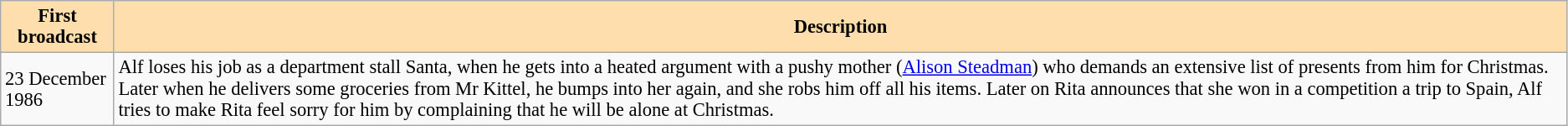<table class="wikitable" border="1" style="font-size: 94%">
<tr>
<th style="background:#ffdead">First broadcast</th>
<th style="background:#ffdead">Description</th>
</tr>
<tr>
<td>23 December 1986</td>
<td>Alf loses his job as a department stall Santa, when he gets into a heated argument with a pushy mother (<a href='#'>Alison Steadman</a>) who demands an extensive list of presents from him for Christmas. Later when he delivers some groceries from Mr Kittel, he bumps into her again, and she robs him off all his items. Later on Rita announces that she won in a competition a trip to Spain, Alf tries to make Rita feel sorry for him by complaining that he will be alone at Christmas.</td>
</tr>
</table>
